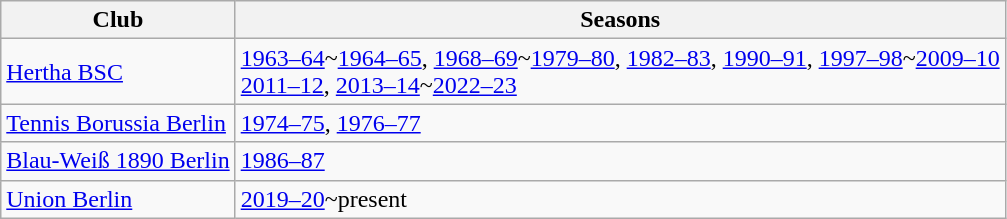<table class="wikitable sortable">
<tr>
<th>Club</th>
<th>Seasons</th>
</tr>
<tr>
<td><a href='#'>Hertha BSC</a></td>
<td><a href='#'>1963–64</a>~<a href='#'>1964–65</a>, <a href='#'>1968–69</a>~<a href='#'>1979–80</a>, <a href='#'>1982–83</a>, <a href='#'>1990–91</a>, <a href='#'>1997–98</a>~<a href='#'>2009–10</a><br><a href='#'>2011–12</a>, <a href='#'>2013–14</a>~<a href='#'>2022–23</a></td>
</tr>
<tr>
<td><a href='#'>Tennis Borussia Berlin</a></td>
<td><a href='#'>1974–75</a>, <a href='#'>1976–77</a></td>
</tr>
<tr>
<td><a href='#'>Blau-Weiß 1890 Berlin</a></td>
<td><a href='#'>1986–87</a></td>
</tr>
<tr>
<td><a href='#'>Union Berlin</a></td>
<td><a href='#'>2019–20</a>~present</td>
</tr>
</table>
